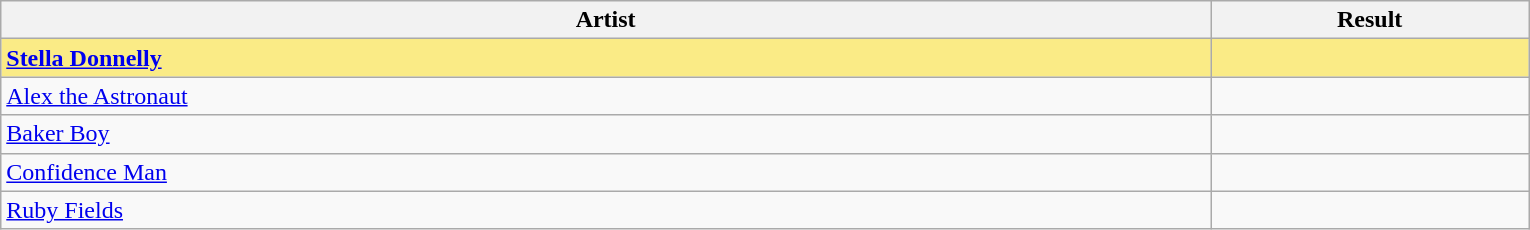<table class="sortable wikitable">
<tr>
<th width="19%">Artist</th>
<th width="5%">Result</th>
</tr>
<tr style="background:#FAEB86">
<td><strong><a href='#'>Stella Donnelly</a></strong></td>
<td></td>
</tr>
<tr>
<td><a href='#'>Alex the Astronaut</a></td>
<td></td>
</tr>
<tr>
<td><a href='#'>Baker Boy</a></td>
<td></td>
</tr>
<tr>
<td><a href='#'>Confidence Man</a></td>
<td></td>
</tr>
<tr>
<td><a href='#'>Ruby Fields</a></td>
<td></td>
</tr>
</table>
